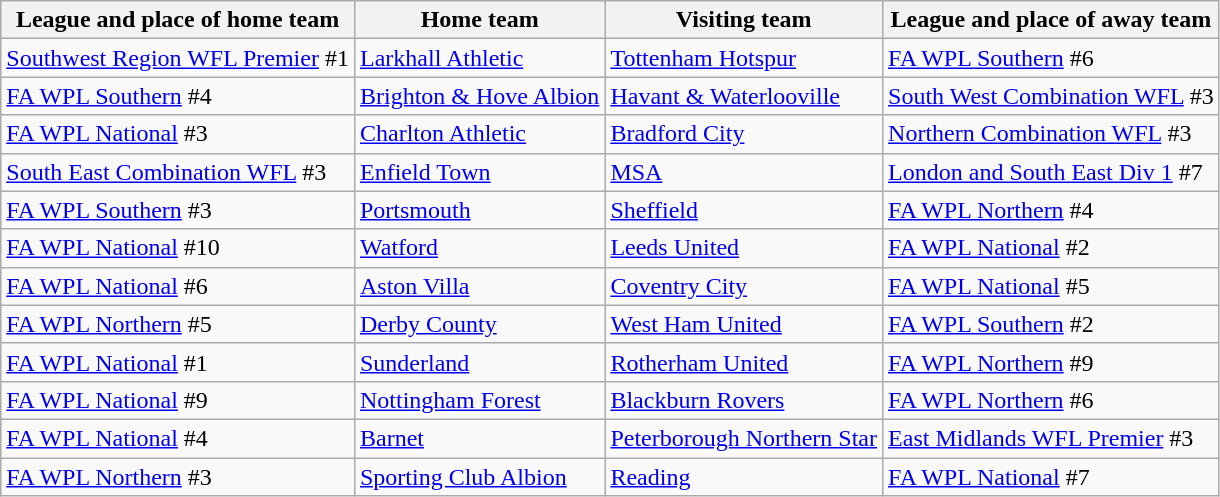<table class="wikitable">
<tr>
<th>League and place of home team</th>
<th>Home team</th>
<th>Visiting team</th>
<th>League and place of away team</th>
</tr>
<tr>
<td><a href='#'>Southwest Region WFL Premier</a> #1</td>
<td><a href='#'>Larkhall Athletic</a></td>
<td><a href='#'>Tottenham Hotspur</a></td>
<td><a href='#'>FA WPL Southern</a> #6</td>
</tr>
<tr>
<td><a href='#'>FA WPL Southern</a> #4</td>
<td><a href='#'>Brighton & Hove Albion</a></td>
<td><a href='#'>Havant & Waterlooville</a></td>
<td><a href='#'>South West Combination WFL</a> #3</td>
</tr>
<tr>
<td><a href='#'>FA WPL National</a> #3</td>
<td><a href='#'>Charlton Athletic</a></td>
<td><a href='#'>Bradford City</a></td>
<td><a href='#'>Northern Combination WFL</a> #3</td>
</tr>
<tr>
<td><a href='#'>South East Combination WFL</a> #3</td>
<td><a href='#'>Enfield Town</a></td>
<td><a href='#'>MSA</a></td>
<td><a href='#'>London and South East Div 1</a> #7</td>
</tr>
<tr>
<td><a href='#'>FA WPL Southern</a> #3</td>
<td><a href='#'>Portsmouth</a></td>
<td><a href='#'>Sheffield</a></td>
<td><a href='#'>FA WPL Northern</a> #4</td>
</tr>
<tr>
<td><a href='#'>FA WPL National</a> #10</td>
<td><a href='#'>Watford</a></td>
<td><a href='#'>Leeds United</a></td>
<td><a href='#'>FA WPL National</a> #2</td>
</tr>
<tr>
<td><a href='#'>FA WPL National</a> #6</td>
<td><a href='#'>Aston Villa</a></td>
<td><a href='#'>Coventry City</a></td>
<td><a href='#'>FA WPL National</a> #5</td>
</tr>
<tr>
<td><a href='#'>FA WPL Northern</a> #5</td>
<td><a href='#'>Derby County</a></td>
<td><a href='#'>West Ham United</a></td>
<td><a href='#'>FA WPL Southern</a> #2</td>
</tr>
<tr>
<td><a href='#'>FA WPL National</a> #1</td>
<td><a href='#'>Sunderland</a></td>
<td><a href='#'>Rotherham United</a></td>
<td><a href='#'>FA WPL Northern</a> #9</td>
</tr>
<tr>
<td><a href='#'>FA WPL National</a> #9</td>
<td><a href='#'>Nottingham Forest</a></td>
<td><a href='#'>Blackburn Rovers</a></td>
<td><a href='#'>FA WPL Northern</a> #6</td>
</tr>
<tr>
<td><a href='#'>FA WPL National</a> #4</td>
<td><a href='#'>Barnet</a></td>
<td><a href='#'>Peterborough Northern Star</a></td>
<td><a href='#'>East Midlands WFL Premier</a> #3</td>
</tr>
<tr>
<td><a href='#'>FA WPL Northern</a> #3</td>
<td><a href='#'>Sporting Club Albion</a></td>
<td><a href='#'>Reading</a></td>
<td><a href='#'>FA WPL National</a> #7</td>
</tr>
</table>
